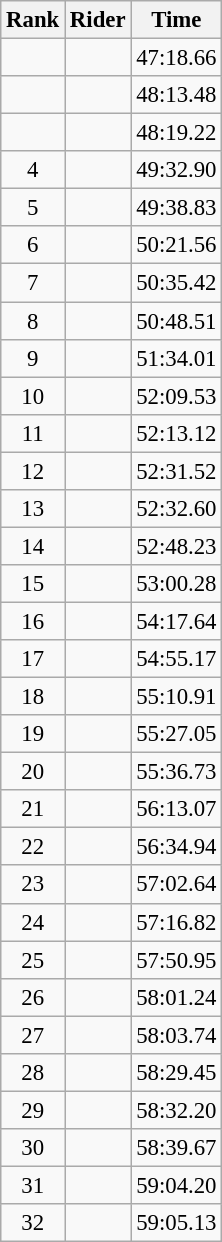<table class="wikitable" style="font-size:95%" style="width:25em;">
<tr>
<th>Rank</th>
<th>Rider</th>
<th>Time</th>
</tr>
<tr>
<td align=center></td>
<td></td>
<td>47:18.66</td>
</tr>
<tr>
<td align=center></td>
<td></td>
<td>48:13.48</td>
</tr>
<tr>
<td align=center></td>
<td></td>
<td>48:19.22</td>
</tr>
<tr>
<td align=center>4</td>
<td></td>
<td>49:32.90</td>
</tr>
<tr>
<td align=center>5</td>
<td></td>
<td>49:38.83</td>
</tr>
<tr>
<td align=center>6</td>
<td></td>
<td>50:21.56</td>
</tr>
<tr>
<td align=center>7</td>
<td></td>
<td>50:35.42</td>
</tr>
<tr>
<td align=center>8</td>
<td></td>
<td>50:48.51</td>
</tr>
<tr>
<td align=center>9</td>
<td></td>
<td>51:34.01</td>
</tr>
<tr>
<td align=center>10</td>
<td></td>
<td>52:09.53</td>
</tr>
<tr>
<td align=center>11</td>
<td></td>
<td>52:13.12</td>
</tr>
<tr>
<td align=center>12</td>
<td></td>
<td>52:31.52</td>
</tr>
<tr>
<td align=center>13</td>
<td></td>
<td>52:32.60</td>
</tr>
<tr>
<td align=center>14</td>
<td></td>
<td>52:48.23</td>
</tr>
<tr>
<td align=center>15</td>
<td></td>
<td>53:00.28</td>
</tr>
<tr>
<td align=center>16</td>
<td></td>
<td>54:17.64</td>
</tr>
<tr>
<td align=center>17</td>
<td></td>
<td>54:55.17</td>
</tr>
<tr>
<td align=center>18</td>
<td></td>
<td>55:10.91</td>
</tr>
<tr>
<td align=center>19</td>
<td></td>
<td>55:27.05</td>
</tr>
<tr>
<td align=center>20</td>
<td></td>
<td>55:36.73</td>
</tr>
<tr>
<td align=center>21</td>
<td></td>
<td>56:13.07</td>
</tr>
<tr>
<td align=center>22</td>
<td></td>
<td>56:34.94</td>
</tr>
<tr>
<td align=center>23</td>
<td></td>
<td>57:02.64</td>
</tr>
<tr>
<td align=center>24</td>
<td></td>
<td>57:16.82</td>
</tr>
<tr>
<td align=center>25</td>
<td></td>
<td>57:50.95</td>
</tr>
<tr>
<td align=center>26</td>
<td></td>
<td>58:01.24</td>
</tr>
<tr>
<td align=center>27</td>
<td></td>
<td>58:03.74</td>
</tr>
<tr>
<td align=center>28</td>
<td></td>
<td>58:29.45</td>
</tr>
<tr>
<td align=center>29</td>
<td></td>
<td>58:32.20</td>
</tr>
<tr>
<td align=center>30</td>
<td></td>
<td>58:39.67</td>
</tr>
<tr>
<td align=center>31</td>
<td></td>
<td>59:04.20</td>
</tr>
<tr>
<td align=center>32</td>
<td></td>
<td>59:05.13</td>
</tr>
</table>
